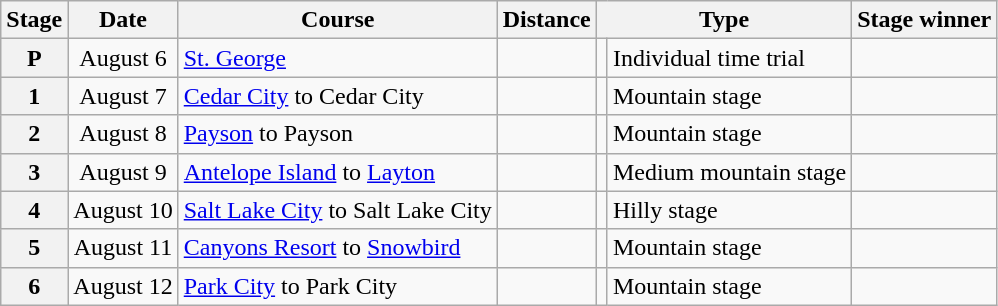<table class="wikitable">
<tr>
<th scope="col">Stage</th>
<th scope="col">Date</th>
<th scope="col">Course</th>
<th scope="col">Distance</th>
<th scope="col" colspan="2">Type</th>
<th scope="col">Stage winner</th>
</tr>
<tr>
<th scope="row" style="text-align:center;">P</th>
<td style="text-align:center;">August 6</td>
<td><a href='#'>St. George</a></td>
<td style="text-align:center;"></td>
<td></td>
<td>Individual time trial</td>
<td></td>
</tr>
<tr>
<th scope="row" style="text-align:center;">1</th>
<td style="text-align:center;">August 7</td>
<td><a href='#'>Cedar City</a> to Cedar City</td>
<td style="text-align:center;"></td>
<td></td>
<td>Mountain stage</td>
<td></td>
</tr>
<tr>
<th scope="row" style="text-align:center;">2</th>
<td style="text-align:center;">August 8</td>
<td><a href='#'>Payson</a> to Payson</td>
<td style="text-align:center;"></td>
<td></td>
<td>Mountain stage</td>
<td></td>
</tr>
<tr>
<th scope="row" style="text-align:center;">3</th>
<td style="text-align:center;">August 9</td>
<td><a href='#'>Antelope Island</a> to <a href='#'>Layton</a></td>
<td style="text-align:center;"></td>
<td></td>
<td>Medium mountain stage</td>
<td></td>
</tr>
<tr>
<th scope="row" style="text-align:center;">4</th>
<td style="text-align:center;">August 10</td>
<td><a href='#'>Salt Lake City</a> to Salt Lake City</td>
<td style="text-align:center;"></td>
<td></td>
<td>Hilly stage</td>
<td></td>
</tr>
<tr>
<th scope="row" style="text-align:center;">5</th>
<td style="text-align:center;">August 11</td>
<td><a href='#'>Canyons Resort</a> to <a href='#'>Snowbird</a></td>
<td style="text-align:center;"></td>
<td></td>
<td>Mountain stage</td>
<td></td>
</tr>
<tr>
<th scope="row" style="text-align:center;">6</th>
<td style="text-align:center;">August 12</td>
<td><a href='#'>Park City</a> to Park City</td>
<td style="text-align:center;"></td>
<td></td>
<td>Mountain stage</td>
<td></td>
</tr>
</table>
